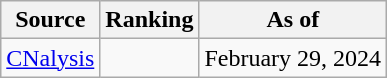<table class="wikitable" style="text-align:center">
<tr>
<th>Source</th>
<th>Ranking</th>
<th>As of</th>
</tr>
<tr>
<td align=left><a href='#'>CNalysis</a></td>
<td></td>
<td>February 29, 2024</td>
</tr>
</table>
